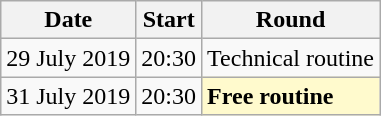<table class=wikitable>
<tr>
<th>Date</th>
<th>Start</th>
<th>Round</th>
</tr>
<tr>
<td>29 July 2019</td>
<td>20:30</td>
<td>Technical routine</td>
</tr>
<tr>
<td>31 July 2019</td>
<td>20:30</td>
<td style=background:lemonchiffon><strong>Free routine</strong></td>
</tr>
</table>
